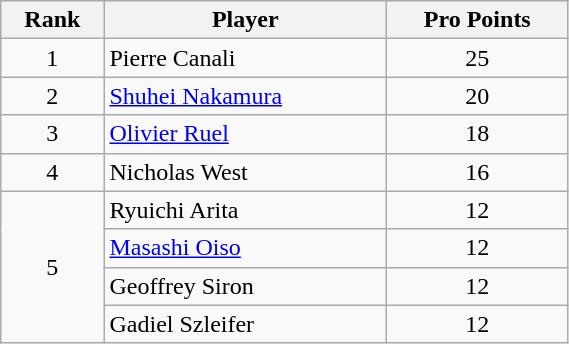<table class="wikitable" width=30%>
<tr>
<th>Rank</th>
<th>Player</th>
<th>Pro Points</th>
</tr>
<tr>
<td align=center>1</td>
<td> Pierre Canali</td>
<td align=center>25</td>
</tr>
<tr>
<td align=center>2</td>
<td> <a href='#'>Shuhei Nakamura</a></td>
<td align=center>20</td>
</tr>
<tr>
<td align=center>3</td>
<td> <a href='#'>Olivier Ruel</a></td>
<td align=center>18</td>
</tr>
<tr>
<td align=center>4</td>
<td> Nicholas West</td>
<td align=center>16</td>
</tr>
<tr>
<td align=center rowspan=4>5</td>
<td> Ryuichi Arita</td>
<td align=center>12</td>
</tr>
<tr>
<td> <a href='#'>Masashi Oiso</a></td>
<td align=center>12</td>
</tr>
<tr>
<td> Geoffrey Siron</td>
<td align=center>12</td>
</tr>
<tr>
<td> Gadiel Szleifer</td>
<td align=center>12</td>
</tr>
</table>
